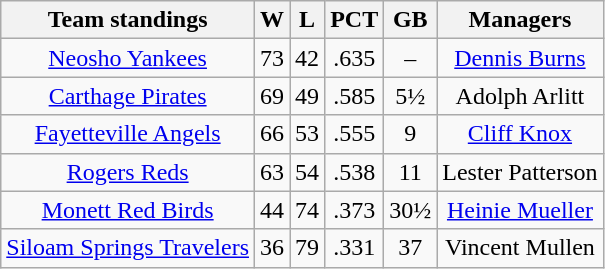<table class="wikitable" style="text-align:center">
<tr>
<th>Team standings</th>
<th>W</th>
<th>L</th>
<th>PCT</th>
<th>GB</th>
<th>Managers</th>
</tr>
<tr>
<td><a href='#'>Neosho Yankees</a></td>
<td>73</td>
<td>42</td>
<td>.635</td>
<td>–</td>
<td><a href='#'>Dennis Burns</a></td>
</tr>
<tr>
<td><a href='#'>Carthage Pirates</a></td>
<td>69</td>
<td>49</td>
<td>.585</td>
<td>5½</td>
<td>Adolph Arlitt</td>
</tr>
<tr>
<td><a href='#'>Fayetteville Angels</a></td>
<td>66</td>
<td>53</td>
<td>.555</td>
<td>9</td>
<td><a href='#'>Cliff Knox</a></td>
</tr>
<tr>
<td><a href='#'>Rogers Reds</a></td>
<td>63</td>
<td>54</td>
<td>.538</td>
<td>11</td>
<td>Lester Patterson</td>
</tr>
<tr>
<td><a href='#'>Monett Red Birds</a></td>
<td>44</td>
<td>74</td>
<td>.373</td>
<td>30½</td>
<td><a href='#'>Heinie Mueller</a></td>
</tr>
<tr>
<td><a href='#'>Siloam Springs Travelers</a></td>
<td>36</td>
<td>79</td>
<td>.331</td>
<td>37</td>
<td>Vincent Mullen</td>
</tr>
</table>
